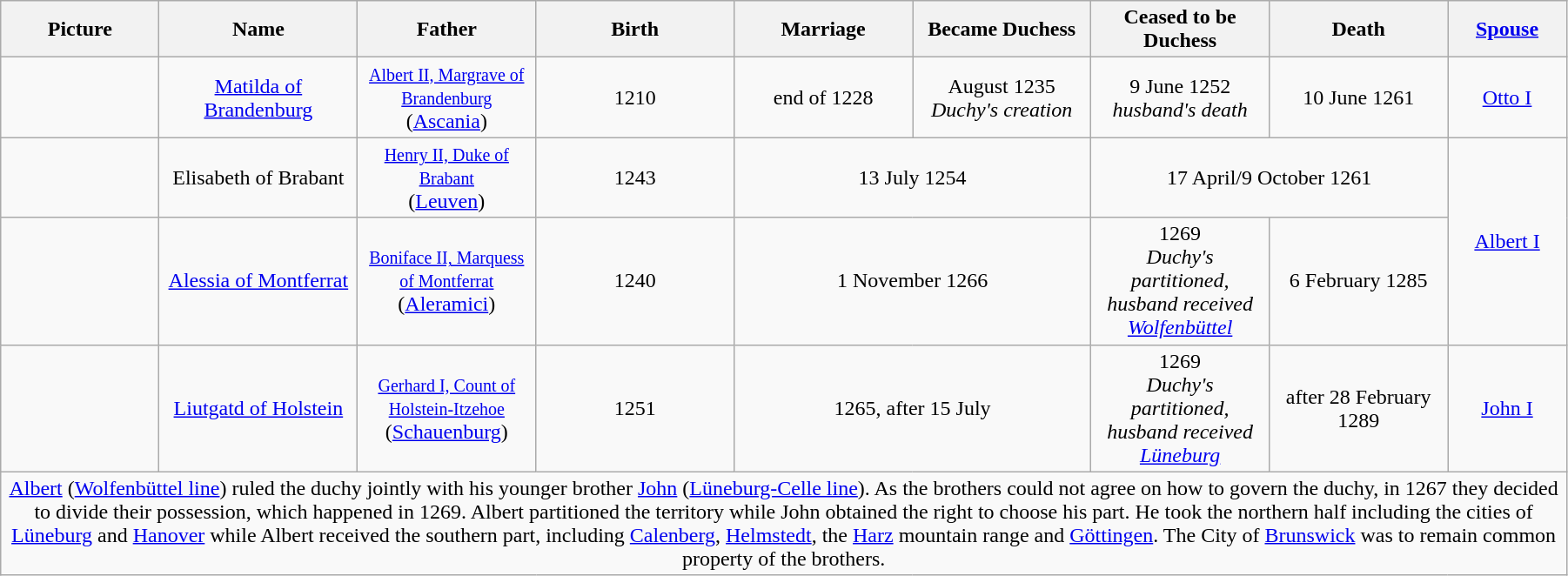<table width=95% class="wikitable">
<tr>
<th width = "8%">Picture</th>
<th width = "10%">Name</th>
<th width = "9%">Father</th>
<th width = "10%">Birth</th>
<th width = "9%">Marriage</th>
<th width = "9%">Became Duchess</th>
<th width = "9%">Ceased to be Duchess</th>
<th width = "9%">Death</th>
<th width = "6%"><a href='#'>Spouse</a></th>
</tr>
<tr>
<td align="center"></td>
<td align="center"><a href='#'>Matilda of Brandenburg</a></td>
<td align="center"><small><a href='#'>Albert II, Margrave of Brandenburg</a></small><br>(<a href='#'>Ascania</a>)</td>
<td align="center">1210</td>
<td align="center">end of 1228</td>
<td align="center">August 1235<br><em>Duchy's creation</em></td>
<td align="center">9 June 1252<br><em>husband's death</em></td>
<td align="center">10 June 1261</td>
<td align="center"><a href='#'>Otto I</a></td>
</tr>
<tr>
<td align="center"></td>
<td align="center">Elisabeth of Brabant</td>
<td align="center"><small><a href='#'>Henry II, Duke of Brabant</a></small><br>(<a href='#'>Leuven</a>)</td>
<td align="center">1243</td>
<td align="center" colspan="2">13 July 1254</td>
<td align="center" colspan="2">17 April/9 October 1261</td>
<td align="center" rowspan="2"><a href='#'>Albert I</a></td>
</tr>
<tr>
<td align="center"></td>
<td align="center"><a href='#'>Alessia of Montferrat</a></td>
<td align="center"><small><a href='#'>Boniface II, Marquess of Montferrat</a></small><br>(<a href='#'>Aleramici</a>)</td>
<td align="center">1240</td>
<td align="center" colspan="2">1 November 1266</td>
<td align="center">1269<br><em>Duchy's partitioned, husband received <a href='#'>Wolfenbüttel</a></em></td>
<td align="center">6 February 1285</td>
</tr>
<tr>
<td align="center"></td>
<td align="center"><a href='#'>Liutgatd of Holstein</a></td>
<td align="center"><small><a href='#'>Gerhard I, Count of Holstein-Itzehoe</a></small><br>(<a href='#'>Schauenburg</a>)</td>
<td align="center">1251</td>
<td align="center" colspan="2">1265, after 15 July</td>
<td align="center">1269<br><em>Duchy's partitioned, husband received <a href='#'>Lüneburg</a></em></td>
<td align="center">after 28 February 1289</td>
<td align="center"><a href='#'>John I</a></td>
</tr>
<tr>
<td align="center" colspan="9"><a href='#'>Albert</a> (<a href='#'>Wolfenbüttel line</a>) ruled the duchy jointly with his younger brother <a href='#'>John</a> (<a href='#'>Lüneburg-Celle line</a>). As the brothers could not agree on how to govern the duchy, in 1267 they decided to divide their possession, which happened in 1269. Albert partitioned the territory while John obtained the right to choose his part. He took the northern half including the cities of <a href='#'>Lüneburg</a> and <a href='#'>Hanover</a> while Albert received the southern part, including <a href='#'>Calenberg</a>, <a href='#'>Helmstedt</a>, the <a href='#'>Harz</a> mountain range and <a href='#'>Göttingen</a>. The City of <a href='#'>Brunswick</a> was to remain common property of the brothers.</td>
</tr>
</table>
